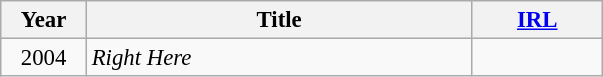<table class="wikitable" style="font-size: 95%;">
<tr>
<th width="50">Year</th>
<th width="250">Title</th>
<th width="80"><a href='#'>IRL</a><br></th>
</tr>
<tr>
<td align="center" rowspan=>2004</td>
<td align="left"><em>Right Here</em></td>
<td align="center"></td>
</tr>
</table>
